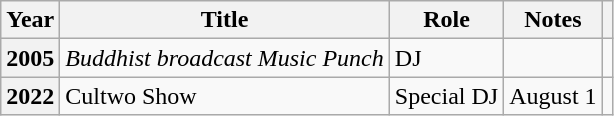<table class="wikitable plainrowheaders">
<tr>
<th scope="col">Year</th>
<th scope="col">Title</th>
<th scope="col">Role</th>
<th scope="col">Notes</th>
<th scope="col" class="unsortable"></th>
</tr>
<tr>
<th scope="row">2005</th>
<td><em>Buddhist broadcast Music Punch</td>
<td>DJ</td>
<td></td>
<td></td>
</tr>
<tr>
<th scope="row">2022</th>
<td></em>Cultwo Show<em></td>
<td>Special DJ</td>
<td>August 1</td>
<td></td>
</tr>
</table>
